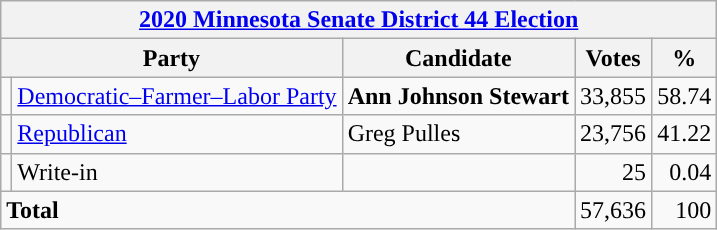<table class="wikitable">
<tr>
<th colspan="6"><a href='#'>2020 Minnesota Senate District 44 Election</a></th>
</tr>
<tr>
<th colspan="2">Party</th>
<th>Candidate</th>
<th>Votes</th>
<th>%</th>
</tr>
<tr>
<td style="background-color:"></td>
<td><a href='#'>Democratic–Farmer–Labor Party</a></td>
<td><strong>Ann Johnson Stewart</strong></td>
<td align="right">33,855</td>
<td align="right">58.74</td>
</tr>
<tr>
<td style="background-color:"></td>
<td><a href='#'>Republican</a></td>
<td>Greg Pulles</td>
<td align="right">23,756</td>
<td align="right">41.22</td>
</tr>
<tr>
<td Write-in></td>
<td>Write-in</td>
<td></td>
<td align="right">25</td>
<td align="right">0.04</td>
</tr>
<tr>
<td colspan="3"><strong>Total</strong></td>
<td align="right">57,636</td>
<td align="right">100</td>
</tr>
</table>
